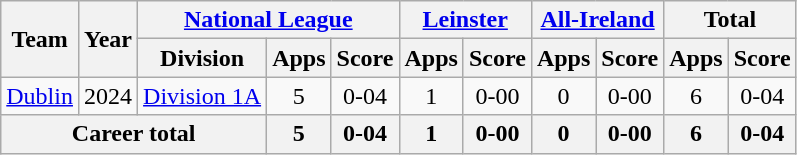<table class="wikitable" style="text-align:center">
<tr>
<th rowspan="2">Team</th>
<th rowspan="2">Year</th>
<th colspan="3"><a href='#'>National League</a></th>
<th colspan="2"><a href='#'>Leinster</a></th>
<th colspan="2"><a href='#'>All-Ireland</a></th>
<th colspan="2">Total</th>
</tr>
<tr>
<th>Division</th>
<th>Apps</th>
<th>Score</th>
<th>Apps</th>
<th>Score</th>
<th>Apps</th>
<th>Score</th>
<th>Apps</th>
<th>Score</th>
</tr>
<tr>
<td rowspan="1"><a href='#'>Dublin</a></td>
<td>2024</td>
<td rowspan="1"><a href='#'>Division 1A</a></td>
<td>5</td>
<td>0-04</td>
<td>1</td>
<td>0-00</td>
<td>0</td>
<td>0-00</td>
<td>6</td>
<td>0-04</td>
</tr>
<tr>
<th colspan="3">Career total</th>
<th>5</th>
<th>0-04</th>
<th>1</th>
<th>0-00</th>
<th>0</th>
<th>0-00</th>
<th>6</th>
<th>0-04</th>
</tr>
</table>
